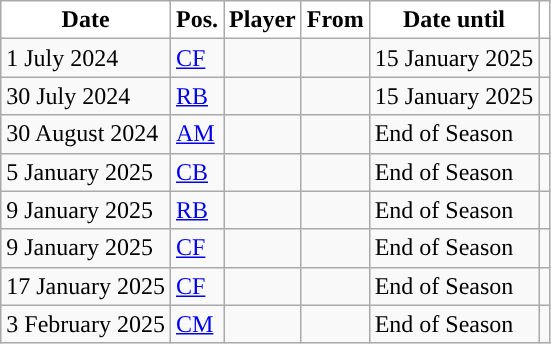<table class="wikitable plainrowheaders sortable">
<tr>
<th style="background-color:white;">Date</th>
<th style="background-color:white;">Pos.</th>
<th style="background-color:white;">Player</th>
<th style="background-color:white;">From</th>
<th style="background-color:white;">Date until</th>
<th style="background-color:white;"></th>
</tr>
<tr>
<td>1 July 2024</td>
<td><a href='#'>CF</a></td>
<td></td>
<td></td>
<td>15 January 2025</td>
<td></td>
</tr>
<tr>
<td>30 July 2024</td>
<td><a href='#'>RB</a></td>
<td></td>
<td></td>
<td>15 January 2025</td>
<td></td>
</tr>
<tr>
<td>30 August 2024</td>
<td><a href='#'>AM</a></td>
<td></td>
<td></td>
<td>End of Season</td>
<td></td>
</tr>
<tr>
<td>5 January 2025</td>
<td><a href='#'>CB</a></td>
<td></td>
<td></td>
<td>End of Season</td>
<td></td>
</tr>
<tr>
<td>9 January 2025</td>
<td><a href='#'>RB</a></td>
<td></td>
<td></td>
<td>End of Season</td>
<td></td>
</tr>
<tr>
<td>9 January 2025</td>
<td><a href='#'>CF</a></td>
<td></td>
<td></td>
<td>End of Season</td>
<td></td>
</tr>
<tr>
<td>17 January 2025</td>
<td><a href='#'>CF</a></td>
<td></td>
<td></td>
<td>End of Season</td>
<td></td>
</tr>
<tr>
<td>3 February 2025</td>
<td><a href='#'>CM</a></td>
<td></td>
<td></td>
<td>End of Season</td>
<td></td>
</tr>
</table>
